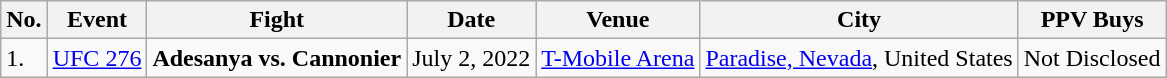<table class="wikitable">
<tr>
<th>No.</th>
<th>Event</th>
<th>Fight</th>
<th>Date</th>
<th>Venue</th>
<th>City</th>
<th>PPV Buys</th>
</tr>
<tr>
<td>1.</td>
<td><a href='#'>UFC 276</a></td>
<td><strong>Adesanya vs. Cannonier</strong></td>
<td>July 2, 2022</td>
<td><a href='#'>T-Mobile Arena</a></td>
<td><a href='#'>Paradise, Nevada</a>, United States</td>
<td>Not Disclosed</td>
</tr>
</table>
